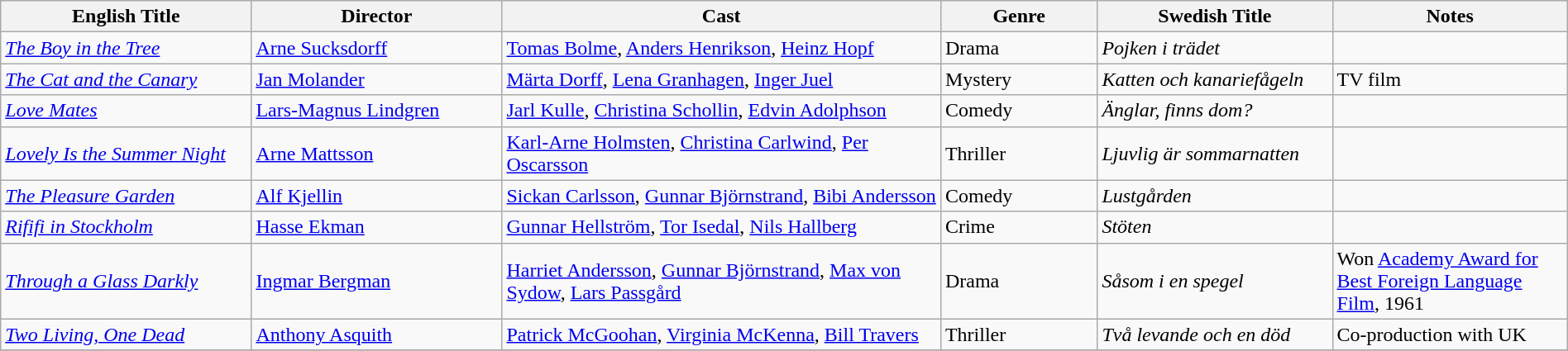<table class="wikitable" style="width:100%;">
<tr>
<th style="width:16%;">English Title</th>
<th style="width:16%;">Director</th>
<th style="width:28%;">Cast</th>
<th style="width:10%;">Genre</th>
<th style="width:15%;">Swedish Title</th>
<th style="width:15%;">Notes</th>
</tr>
<tr>
<td><em><a href='#'>The Boy in the Tree</a></em></td>
<td><a href='#'>Arne Sucksdorff</a></td>
<td><a href='#'>Tomas Bolme</a>, <a href='#'>Anders Henrikson</a>, <a href='#'>Heinz Hopf</a></td>
<td>Drama</td>
<td><em>Pojken i trädet</em></td>
<td></td>
</tr>
<tr>
<td><em><a href='#'>The Cat and the Canary</a></em></td>
<td><a href='#'>Jan Molander</a></td>
<td><a href='#'>Märta Dorff</a>, <a href='#'>Lena Granhagen</a>, <a href='#'>Inger Juel</a></td>
<td>Mystery</td>
<td><em>Katten och kanariefågeln</em></td>
<td>TV film</td>
</tr>
<tr>
<td><em><a href='#'>Love Mates</a></em></td>
<td><a href='#'>Lars-Magnus Lindgren</a></td>
<td><a href='#'>Jarl Kulle</a>, <a href='#'>Christina Schollin</a>, <a href='#'>Edvin Adolphson</a></td>
<td>Comedy</td>
<td><em>Änglar, finns dom?</em></td>
<td></td>
</tr>
<tr>
<td><em><a href='#'>Lovely Is the Summer Night</a></em></td>
<td><a href='#'>Arne Mattsson</a></td>
<td><a href='#'>Karl-Arne Holmsten</a>, <a href='#'>Christina Carlwind</a>, <a href='#'>Per Oscarsson</a></td>
<td>Thriller</td>
<td><em>Ljuvlig är sommarnatten</em></td>
<td></td>
</tr>
<tr>
<td><em><a href='#'>The Pleasure Garden</a></em></td>
<td><a href='#'>Alf Kjellin</a></td>
<td><a href='#'>Sickan Carlsson</a>, <a href='#'>Gunnar Björnstrand</a>, <a href='#'>Bibi Andersson</a></td>
<td>Comedy</td>
<td><em>Lustgården</em></td>
<td></td>
</tr>
<tr>
<td><em><a href='#'>Rififi in Stockholm</a></em></td>
<td><a href='#'>Hasse Ekman</a></td>
<td><a href='#'>Gunnar Hellström</a>, <a href='#'>Tor Isedal</a>, <a href='#'>Nils Hallberg</a></td>
<td>Crime</td>
<td><em>Stöten</em></td>
<td></td>
</tr>
<tr>
<td><em><a href='#'>Through a Glass Darkly</a></em></td>
<td><a href='#'>Ingmar Bergman</a></td>
<td><a href='#'>Harriet Andersson</a>, <a href='#'>Gunnar Björnstrand</a>, <a href='#'>Max von Sydow</a>, <a href='#'>Lars Passgård</a></td>
<td>Drama</td>
<td><em>Såsom i en spegel</em></td>
<td>Won <a href='#'>Academy Award for Best Foreign Language Film</a>, 1961</td>
</tr>
<tr>
<td><em><a href='#'>Two Living, One Dead</a></em></td>
<td><a href='#'>Anthony Asquith</a></td>
<td><a href='#'>Patrick McGoohan</a>, <a href='#'>Virginia McKenna</a>, <a href='#'>Bill Travers</a></td>
<td>Thriller</td>
<td><em>Två levande och en död</em></td>
<td>Co-production with UK</td>
</tr>
<tr>
</tr>
</table>
